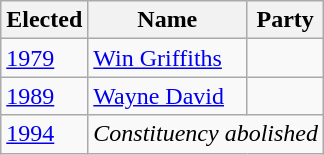<table class="wikitable">
<tr>
<th>Elected</th>
<th>Name</th>
<th colspan=2>Party</th>
</tr>
<tr>
<td><a href='#'>1979</a></td>
<td><a href='#'>Win Griffiths</a></td>
<td></td>
</tr>
<tr>
<td><a href='#'>1989</a></td>
<td><a href='#'>Wayne David</a></td>
<td></td>
</tr>
<tr>
<td><a href='#'>1994</a></td>
<td colspan=3><em>Constituency abolished</em></td>
</tr>
</table>
